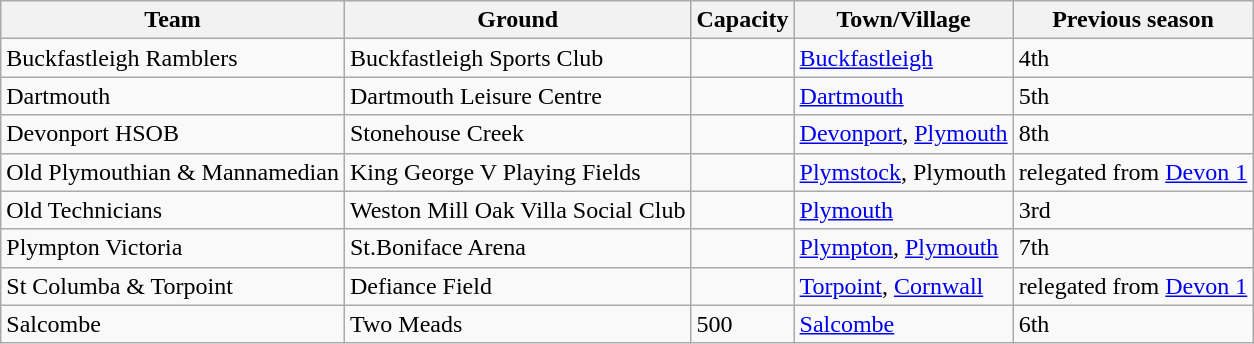<table class="wikitable sortable">
<tr>
<th>Team</th>
<th>Ground</th>
<th>Capacity</th>
<th>Town/Village</th>
<th>Previous season</th>
</tr>
<tr>
<td>Buckfastleigh Ramblers</td>
<td>Buckfastleigh Sports Club</td>
<td></td>
<td><a href='#'>Buckfastleigh</a></td>
<td>4th</td>
</tr>
<tr>
<td>Dartmouth</td>
<td>Dartmouth Leisure Centre</td>
<td></td>
<td><a href='#'>Dartmouth</a></td>
<td>5th</td>
</tr>
<tr>
<td>Devonport HSOB</td>
<td>Stonehouse Creek</td>
<td></td>
<td><a href='#'>Devonport</a>, <a href='#'>Plymouth</a></td>
<td>8th</td>
</tr>
<tr>
<td>Old Plymouthian & Mannamedian</td>
<td>King George V Playing Fields</td>
<td></td>
<td><a href='#'>Plymstock</a>, Plymouth</td>
<td>relegated from <a href='#'>Devon 1</a></td>
</tr>
<tr>
<td>Old Technicians</td>
<td>Weston Mill Oak Villa Social Club</td>
<td></td>
<td><a href='#'>Plymouth</a></td>
<td>3rd</td>
</tr>
<tr>
<td>Plympton Victoria</td>
<td>St.Boniface Arena</td>
<td></td>
<td><a href='#'>Plympton</a>, <a href='#'>Plymouth</a></td>
<td>7th</td>
</tr>
<tr>
<td>St Columba & Torpoint</td>
<td>Defiance Field</td>
<td></td>
<td><a href='#'>Torpoint</a>, <a href='#'>Cornwall</a></td>
<td>relegated from <a href='#'>Devon 1</a></td>
</tr>
<tr>
<td>Salcombe</td>
<td>Two Meads</td>
<td>500</td>
<td><a href='#'>Salcombe</a></td>
<td>6th</td>
</tr>
</table>
